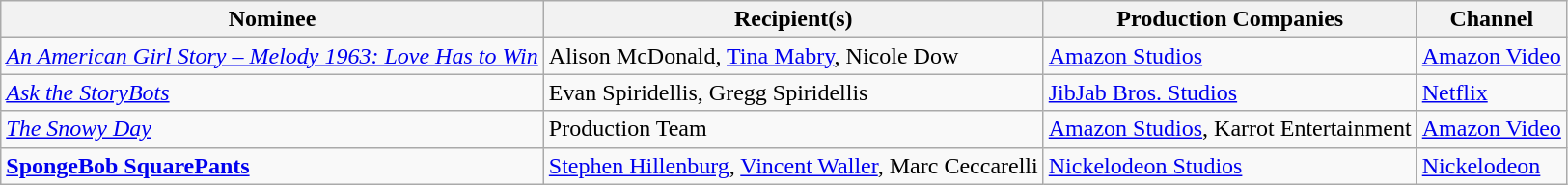<table class="wikitable">
<tr>
<th>Nominee</th>
<th>Recipient(s)</th>
<th>Production Companies</th>
<th>Channel</th>
</tr>
<tr>
<td><em><a href='#'>An American Girl Story – Melody 1963: Love Has to Win</a></em></td>
<td>Alison McDonald, <a href='#'>Tina Mabry</a>, Nicole Dow</td>
<td><a href='#'>Amazon Studios</a></td>
<td><a href='#'>Amazon Video</a></td>
</tr>
<tr>
<td><em><a href='#'>Ask the StoryBots</a></em></td>
<td>Evan Spiridellis, Gregg Spiridellis</td>
<td><a href='#'>JibJab Bros. Studios</a></td>
<td><a href='#'>Netflix</a></td>
</tr>
<tr>
<td><em><a href='#'>The Snowy Day</a></em></td>
<td>Production Team</td>
<td><a href='#'>Amazon Studios</a>, Karrot Entertainment</td>
<td><a href='#'>Amazon Video</a></td>
</tr>
<tr>
<td><strong><a href='#'>SpongeBob SquarePants</a></strong></td>
<td><a href='#'>Stephen Hillenburg</a>, <a href='#'>Vincent Waller</a>, Marc Ceccarelli</td>
<td><a href='#'>Nickelodeon Studios</a></td>
<td><a href='#'>Nickelodeon</a></td>
</tr>
</table>
